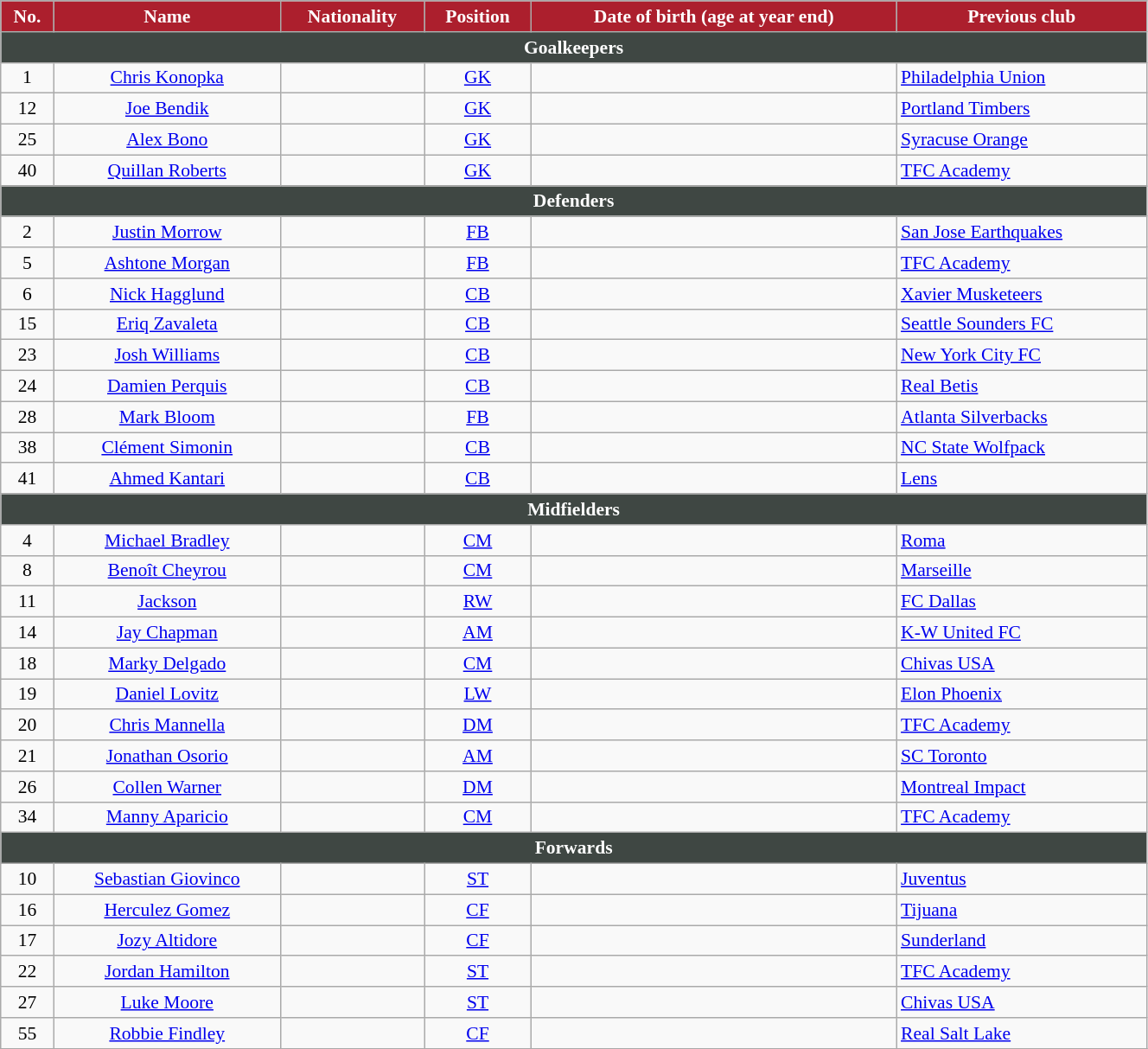<table class="wikitable" style="text-align:center; font-size:90%; width:70%;">
<tr>
<th style="background:#AC1F2D; color:white; text-align:center;">No.</th>
<th style="background:#AC1F2D; color:white; text-align:center;">Name</th>
<th style="background:#AC1F2D; color:white; text-align:center;">Nationality</th>
<th style="background:#AC1F2D; color:white; text-align:center;">Position</th>
<th style="background:#AC1F2D; color:white; text-align:center;">Date of birth (age at year end)</th>
<th style="background:#AC1F2D; color:white; text-align:center;">Previous club</th>
</tr>
<tr>
<th colspan="6" style="background:#3F4743; color:white; text-align:center;">Goalkeepers</th>
</tr>
<tr>
<td>1</td>
<td><a href='#'>Chris Konopka</a></td>
<td></td>
<td><a href='#'>GK</a></td>
<td></td>
<td align="left"> <a href='#'>Philadelphia Union</a></td>
</tr>
<tr>
<td>12</td>
<td><a href='#'>Joe Bendik</a></td>
<td></td>
<td><a href='#'>GK</a></td>
<td></td>
<td align="left"> <a href='#'>Portland Timbers</a></td>
</tr>
<tr>
<td>25</td>
<td><a href='#'>Alex Bono</a></td>
<td></td>
<td><a href='#'>GK</a></td>
<td></td>
<td align="left"> <a href='#'>Syracuse Orange</a></td>
</tr>
<tr>
<td>40</td>
<td><a href='#'>Quillan Roberts</a></td>
<td></td>
<td><a href='#'>GK</a></td>
<td></td>
<td align="left"> <a href='#'>TFC Academy</a></td>
</tr>
<tr>
<th colspan="6" style="background:#3F4743; color:white; text-align:center;">Defenders</th>
</tr>
<tr>
<td>2</td>
<td><a href='#'>Justin Morrow</a></td>
<td></td>
<td><a href='#'>FB</a></td>
<td></td>
<td align="left"> <a href='#'>San Jose Earthquakes</a></td>
</tr>
<tr>
<td>5</td>
<td><a href='#'>Ashtone Morgan</a></td>
<td></td>
<td><a href='#'>FB</a></td>
<td></td>
<td align="left"> <a href='#'>TFC Academy</a></td>
</tr>
<tr>
<td>6</td>
<td><a href='#'>Nick Hagglund</a></td>
<td></td>
<td><a href='#'>CB</a></td>
<td></td>
<td align="left"> <a href='#'>Xavier Musketeers</a></td>
</tr>
<tr>
<td>15</td>
<td><a href='#'>Eriq Zavaleta</a></td>
<td></td>
<td><a href='#'>CB</a></td>
<td></td>
<td align="left"> <a href='#'>Seattle Sounders FC</a></td>
</tr>
<tr>
<td>23</td>
<td><a href='#'>Josh Williams</a></td>
<td></td>
<td><a href='#'>CB</a></td>
<td></td>
<td align="left"> <a href='#'>New York City FC</a></td>
</tr>
<tr>
<td>24</td>
<td><a href='#'>Damien Perquis</a></td>
<td></td>
<td><a href='#'>CB</a></td>
<td></td>
<td align="left"> <a href='#'>Real Betis</a></td>
</tr>
<tr>
<td>28</td>
<td><a href='#'>Mark Bloom</a></td>
<td></td>
<td><a href='#'>FB</a></td>
<td></td>
<td align="left"> <a href='#'>Atlanta Silverbacks</a></td>
</tr>
<tr>
<td>38</td>
<td><a href='#'>Clément Simonin</a></td>
<td></td>
<td><a href='#'>CB</a></td>
<td></td>
<td align="left"> <a href='#'>NC State Wolfpack</a></td>
</tr>
<tr>
<td>41</td>
<td><a href='#'>Ahmed Kantari</a></td>
<td></td>
<td><a href='#'>CB</a></td>
<td></td>
<td align="left"> <a href='#'>Lens</a></td>
</tr>
<tr>
<th colspan="6" style="background:#3F4743; color:white; text-align:center;">Midfielders</th>
</tr>
<tr>
<td>4</td>
<td><a href='#'>Michael Bradley</a></td>
<td></td>
<td><a href='#'>CM</a></td>
<td></td>
<td align="left"> <a href='#'>Roma</a></td>
</tr>
<tr>
<td>8</td>
<td><a href='#'>Benoît Cheyrou</a></td>
<td></td>
<td><a href='#'>CM</a></td>
<td></td>
<td align="left"> <a href='#'>Marseille</a></td>
</tr>
<tr>
<td>11</td>
<td><a href='#'>Jackson</a></td>
<td></td>
<td><a href='#'>RW</a></td>
<td></td>
<td align="left"> <a href='#'>FC Dallas</a></td>
</tr>
<tr>
<td>14</td>
<td><a href='#'>Jay Chapman</a></td>
<td></td>
<td><a href='#'>AM</a></td>
<td></td>
<td align="left"> <a href='#'>K-W United FC</a></td>
</tr>
<tr>
<td>18</td>
<td><a href='#'>Marky Delgado</a></td>
<td></td>
<td><a href='#'>CM</a></td>
<td></td>
<td align="left"> <a href='#'>Chivas USA</a></td>
</tr>
<tr>
<td>19</td>
<td><a href='#'>Daniel Lovitz</a></td>
<td></td>
<td><a href='#'>LW</a></td>
<td></td>
<td align="left"> <a href='#'>Elon Phoenix</a></td>
</tr>
<tr>
<td>20</td>
<td><a href='#'>Chris Mannella</a></td>
<td></td>
<td><a href='#'>DM</a></td>
<td></td>
<td align="left"> <a href='#'>TFC Academy</a></td>
</tr>
<tr>
<td>21</td>
<td><a href='#'>Jonathan Osorio</a></td>
<td></td>
<td><a href='#'>AM</a></td>
<td></td>
<td align="left"> <a href='#'>SC Toronto</a></td>
</tr>
<tr>
<td>26</td>
<td><a href='#'>Collen Warner</a></td>
<td></td>
<td><a href='#'>DM</a></td>
<td></td>
<td align="left"> <a href='#'>Montreal Impact</a></td>
</tr>
<tr>
<td>34</td>
<td><a href='#'>Manny Aparicio</a></td>
<td></td>
<td><a href='#'>CM</a></td>
<td></td>
<td align="left"> <a href='#'>TFC Academy</a></td>
</tr>
<tr>
<th colspan="6" style="background:#3F4743; color:white; text-align:center;">Forwards</th>
</tr>
<tr>
<td>10</td>
<td><a href='#'>Sebastian Giovinco</a></td>
<td></td>
<td><a href='#'>ST</a></td>
<td></td>
<td align="left"> <a href='#'>Juventus</a></td>
</tr>
<tr>
<td>16</td>
<td><a href='#'>Herculez Gomez</a></td>
<td></td>
<td><a href='#'>CF</a></td>
<td></td>
<td align="left"> <a href='#'>Tijuana</a></td>
</tr>
<tr>
<td>17</td>
<td><a href='#'>Jozy Altidore</a></td>
<td></td>
<td><a href='#'>CF</a></td>
<td></td>
<td align="left"> <a href='#'>Sunderland</a></td>
</tr>
<tr>
<td>22</td>
<td><a href='#'>Jordan Hamilton</a></td>
<td></td>
<td><a href='#'>ST</a></td>
<td></td>
<td align="left"> <a href='#'>TFC Academy</a></td>
</tr>
<tr>
<td>27</td>
<td><a href='#'>Luke Moore</a></td>
<td></td>
<td><a href='#'>ST</a></td>
<td></td>
<td align="left"> <a href='#'>Chivas USA</a></td>
</tr>
<tr>
<td>55</td>
<td><a href='#'>Robbie Findley</a></td>
<td></td>
<td><a href='#'>CF</a></td>
<td></td>
<td align="left"> <a href='#'>Real Salt Lake</a></td>
</tr>
<tr>
</tr>
</table>
